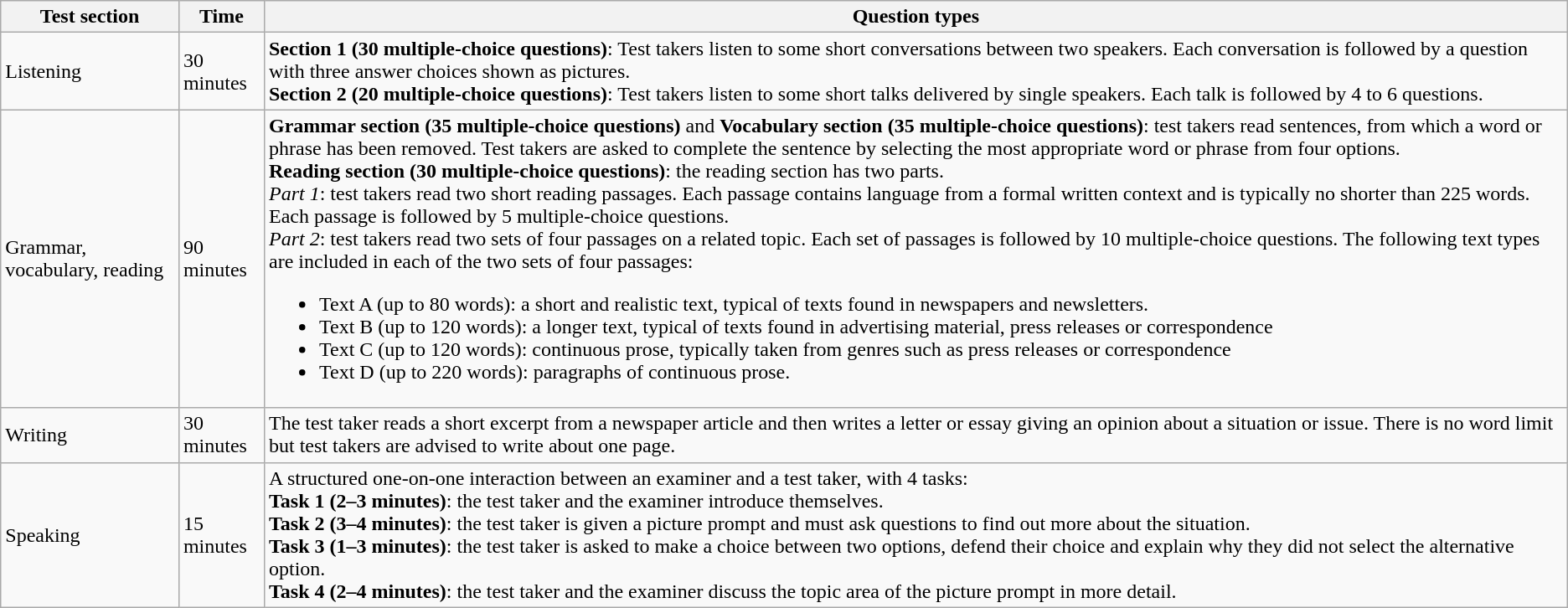<table class="wikitable">
<tr>
<th>Test section</th>
<th>Time</th>
<th>Question types</th>
</tr>
<tr>
<td>Listening</td>
<td>30 minutes</td>
<td><strong>Section 1 (30 multiple-choice questions)</strong>: Test takers listen to some short conversations between two speakers. Each conversation is followed by a question with three answer choices shown as pictures.<br><strong>Section 2 (20 multiple-choice questions)</strong>: Test takers listen to some short talks delivered by single speakers. Each talk is followed by 4 to 6 questions.</td>
</tr>
<tr>
<td>Grammar, vocabulary, reading</td>
<td>90 minutes</td>
<td><strong>Grammar section (35 multiple-choice questions)</strong> and <strong>Vocabulary section (35 multiple-choice questions)</strong>: test takers read sentences, from which a word or phrase has been removed. Test takers are asked to complete the sentence by selecting the most appropriate word or phrase from four options.<br><strong>Reading section (30 multiple-choice questions)</strong>: the reading section has two parts.<br><em>Part 1</em>: test takers read two short reading passages. Each passage contains language from a formal written context and is typically no shorter than 225 words. Each passage is followed by 5 multiple-choice questions.<br><em>Part 2</em>: test takers read two sets of four passages on a related topic. Each set of passages is followed by 10 multiple-choice questions. The following text types are included in each of the two sets of four passages:<ul><li>Text A (up to 80 words): a short and realistic text, typical of texts found in newspapers and newsletters.</li><li>Text B (up to 120 words): a longer text, typical of texts found in advertising material, press releases or correspondence</li><li>Text C (up to 120 words): continuous prose, typically taken from genres such as press releases or correspondence</li><li>Text D (up to 220 words): paragraphs of continuous prose.</li></ul></td>
</tr>
<tr>
<td>Writing</td>
<td>30 minutes</td>
<td>The test taker reads a short excerpt from a newspaper article and then writes a letter or essay giving an opinion about a situation or issue. There is no word limit but test takers are advised to write about one page.</td>
</tr>
<tr>
<td>Speaking</td>
<td>15 minutes</td>
<td>A structured one-on-one interaction between an examiner and a test taker, with 4 tasks:<br><strong>Task 1 (2–3 minutes)</strong>: the test taker and the examiner introduce themselves.<br><strong>Task 2 (3–4 minutes)</strong>: the test taker is given a picture prompt and must ask questions to find out more about the situation.<br><strong>Task 3 (1–3 minutes)</strong>: the test taker is asked to make a choice between two options, defend their choice and explain why they did not select the alternative option.<br><strong>Task 4 (2–4 minutes)</strong>: the test taker and the examiner discuss the topic area of the picture prompt in more detail.</td>
</tr>
</table>
